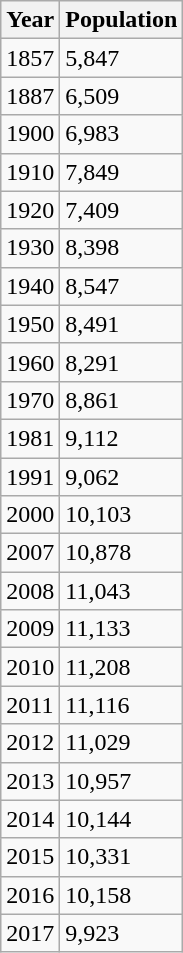<table class="wikitable sortable">
<tr>
<th>Year</th>
<th>Population</th>
</tr>
<tr>
<td>1857</td>
<td>5,847</td>
</tr>
<tr>
<td>1887</td>
<td>6,509</td>
</tr>
<tr>
<td>1900</td>
<td>6,983</td>
</tr>
<tr>
<td>1910</td>
<td>7,849</td>
</tr>
<tr>
<td>1920</td>
<td>7,409</td>
</tr>
<tr>
<td>1930</td>
<td>8,398</td>
</tr>
<tr>
<td>1940</td>
<td>8,547</td>
</tr>
<tr>
<td>1950</td>
<td>8,491</td>
</tr>
<tr>
<td>1960</td>
<td>8,291</td>
</tr>
<tr>
<td>1970</td>
<td>8,861</td>
</tr>
<tr>
<td>1981</td>
<td>9,112</td>
</tr>
<tr>
<td>1991</td>
<td>9,062</td>
</tr>
<tr>
<td>2000</td>
<td>10,103</td>
</tr>
<tr>
<td>2007</td>
<td>10,878</td>
</tr>
<tr>
<td>2008</td>
<td>11,043</td>
</tr>
<tr>
<td>2009</td>
<td>11,133</td>
</tr>
<tr>
<td>2010</td>
<td>11,208</td>
</tr>
<tr>
<td>2011</td>
<td>11,116</td>
</tr>
<tr>
<td>2012</td>
<td>11,029</td>
</tr>
<tr>
<td>2013</td>
<td>10,957</td>
</tr>
<tr>
<td>2014</td>
<td>10,144</td>
</tr>
<tr>
<td>2015</td>
<td>10,331</td>
</tr>
<tr>
<td>2016</td>
<td>10,158</td>
</tr>
<tr>
<td>2017</td>
<td>9,923</td>
</tr>
</table>
